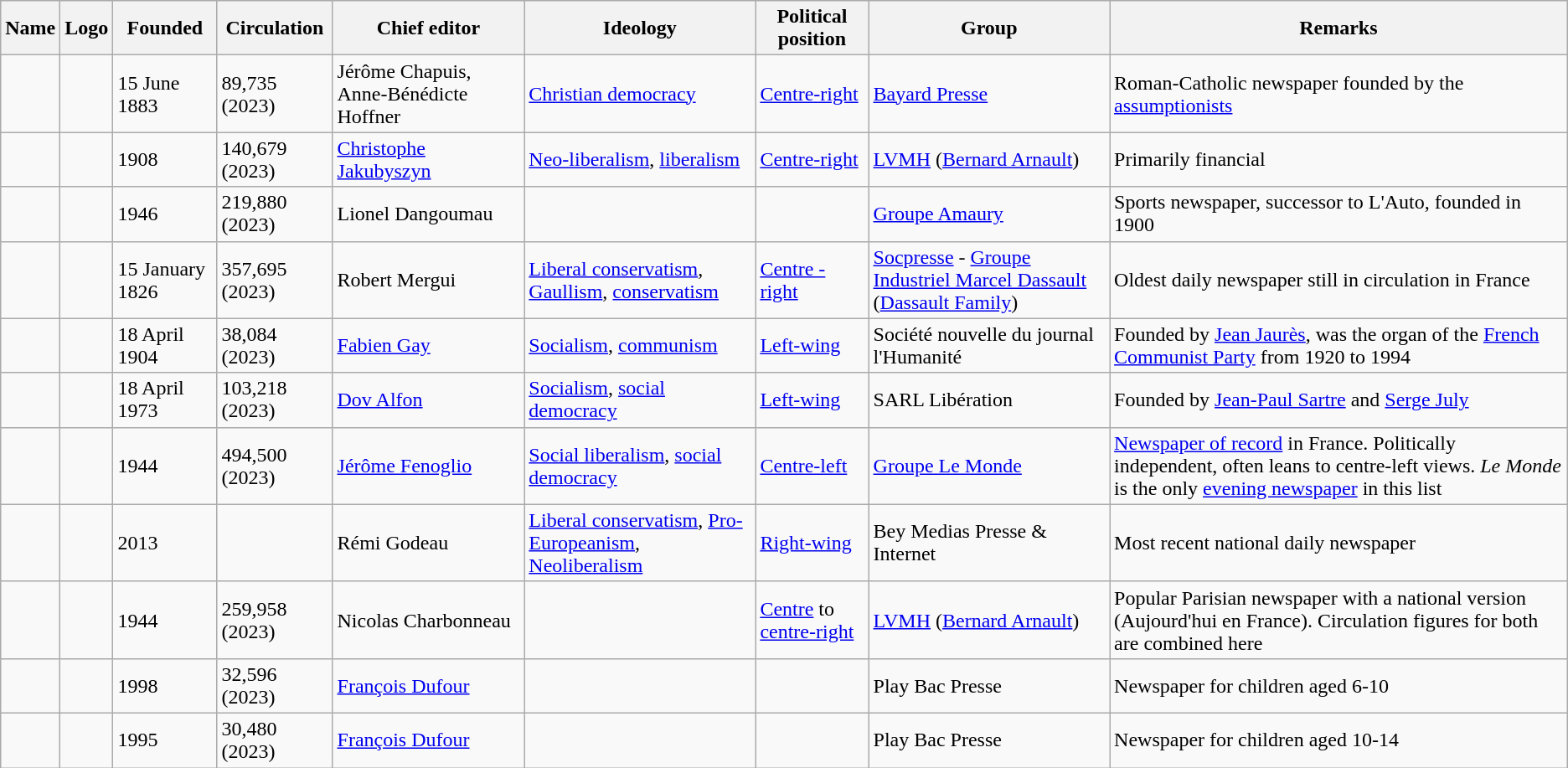<table class="wikitable sortable">
<tr>
<th>Name</th>
<th>Logo</th>
<th>Founded</th>
<th>Circulation</th>
<th>Chief editor</th>
<th>Ideology</th>
<th>Political position</th>
<th>Group</th>
<th>Remarks</th>
</tr>
<tr>
<td></td>
<td></td>
<td>15 June 1883</td>
<td>89,735 (2023)</td>
<td>Jérôme Chapuis, Anne-Bénédicte Hoffner</td>
<td><a href='#'>Christian democracy</a></td>
<td><a href='#'>Centre-right</a></td>
<td><a href='#'>Bayard Presse</a></td>
<td>Roman-Catholic newspaper founded by the <a href='#'>assumptionists</a></td>
</tr>
<tr>
<td></td>
<td></td>
<td>1908</td>
<td>140,679 (2023)</td>
<td><a href='#'>Christophe Jakubyszyn</a></td>
<td><a href='#'>Neo-liberalism</a>, <a href='#'>liberalism</a></td>
<td><a href='#'>Centre-right</a></td>
<td><a href='#'>LVMH</a> (<a href='#'>Bernard Arnault</a>)</td>
<td>Primarily financial</td>
</tr>
<tr>
<td></td>
<td></td>
<td>1946</td>
<td>219,880  (2023)</td>
<td>Lionel Dangoumau</td>
<td></td>
<td></td>
<td><a href='#'>Groupe Amaury</a></td>
<td>Sports newspaper, successor to L'Auto, founded in 1900</td>
</tr>
<tr>
<td></td>
<td></td>
<td>15 January 1826</td>
<td>357,695 (2023)</td>
<td>Robert Mergui</td>
<td><a href='#'>Liberal conservatism</a>, <a href='#'>Gaullism</a>, <a href='#'>conservatism</a></td>
<td><a href='#'>Centre - right</a></td>
<td><a href='#'>Socpresse</a> - <a href='#'>Groupe Industriel Marcel Dassault</a> (<a href='#'>Dassault Family</a>)</td>
<td>Oldest daily newspaper still in circulation in France</td>
</tr>
<tr>
<td></td>
<td></td>
<td>18 April 1904</td>
<td>38,084 (2023)</td>
<td><a href='#'>Fabien Gay</a></td>
<td><a href='#'>Socialism</a>, <a href='#'>communism</a></td>
<td><a href='#'>Left-wing</a></td>
<td>Société nouvelle du journal l'Humanité</td>
<td>Founded by <a href='#'>Jean Jaurès</a>, was the organ of the <a href='#'>French Communist Party</a> from 1920 to 1994</td>
</tr>
<tr>
<td></td>
<td></td>
<td>18 April 1973</td>
<td>103,218 (2023)</td>
<td><a href='#'>Dov Alfon</a></td>
<td><a href='#'>Socialism</a>, <a href='#'>social democracy</a></td>
<td><a href='#'>Left-wing</a></td>
<td>SARL Libération</td>
<td>Founded by <a href='#'>Jean-Paul Sartre</a> and <a href='#'>Serge July</a></td>
</tr>
<tr>
<td></td>
<td></td>
<td>1944</td>
<td>494,500 (2023)</td>
<td><a href='#'>Jérôme Fenoglio</a></td>
<td><a href='#'>Social liberalism</a>, <a href='#'>social democracy</a></td>
<td><a href='#'>Centre-left</a></td>
<td><a href='#'>Groupe Le Monde</a></td>
<td><a href='#'>Newspaper of record</a> in France. Politically independent, often leans to centre-left views. <em>Le Monde</em> is the only <a href='#'>evening newspaper</a> in this list</td>
</tr>
<tr>
<td></td>
<td></td>
<td>2013</td>
<td></td>
<td>Rémi Godeau</td>
<td><a href='#'>Liberal conservatism</a>, <a href='#'>Pro-Europeanism</a>, <a href='#'>Neoliberalism</a></td>
<td><a href='#'>Right-wing</a></td>
<td>Bey Medias Presse & Internet</td>
<td>Most recent national daily newspaper</td>
</tr>
<tr>
<td></td>
<td></td>
<td>1944</td>
<td>259,958 (2023)</td>
<td>Nicolas Charbonneau</td>
<td></td>
<td><a href='#'>Centre</a> to <a href='#'>centre-right</a></td>
<td><a href='#'>LVMH</a> (<a href='#'>Bernard Arnault</a>)</td>
<td>Popular Parisian newspaper with a national version (Aujourd'hui en France). Circulation figures for both are combined here</td>
</tr>
<tr>
<td></td>
<td></td>
<td>1998</td>
<td>32,596 (2023)</td>
<td><a href='#'>François Dufour</a></td>
<td></td>
<td></td>
<td>Play Bac Presse</td>
<td>Newspaper for children aged 6-10</td>
</tr>
<tr>
<td></td>
<td></td>
<td>1995</td>
<td>30,480 (2023)</td>
<td><a href='#'>François Dufour</a></td>
<td></td>
<td></td>
<td>Play Bac Presse</td>
<td>Newspaper for children aged 10-14</td>
</tr>
</table>
